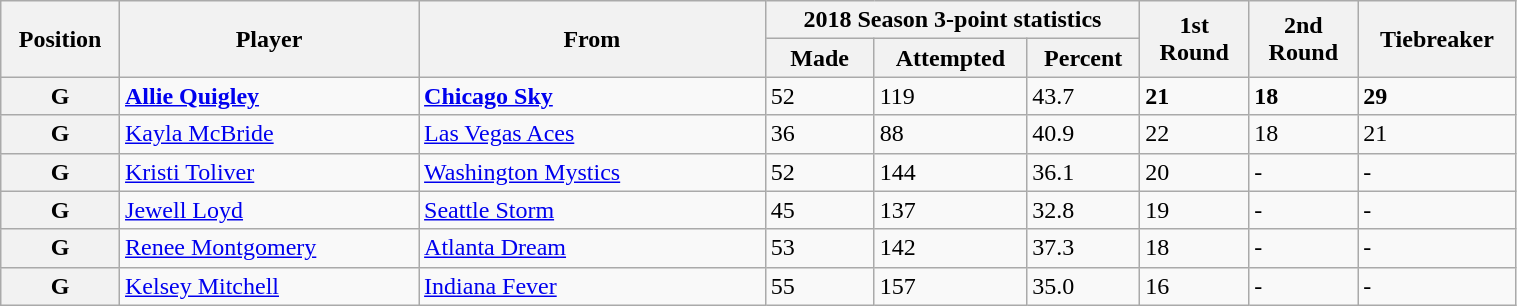<table class="wikitable" style="width: 80%">
<tr>
<th rowspan=2 width=50>Position</th>
<th rowspan=2 width=150>Player</th>
<th rowspan=2 width=175>From</th>
<th colspan=3 width=150>2018 Season 3-point statistics</th>
<th rowspan=2 width=50>1st Round</th>
<th rowspan=2 width=50>2nd Round</th>
<th rowspan=2 width=50>Tiebreaker</th>
</tr>
<tr>
<th width=50>Made</th>
<th width=50>Attempted</th>
<th width=50>Percent</th>
</tr>
<tr>
<th>G</th>
<td><strong><a href='#'>Allie Quigley</a></strong></td>
<td><strong><a href='#'>Chicago Sky</a></strong></td>
<td>52</td>
<td>119</td>
<td>43.7</td>
<td><strong>21</strong></td>
<td><strong>18</strong></td>
<td><strong>29</strong></td>
</tr>
<tr>
<th>G</th>
<td><a href='#'>Kayla McBride</a></td>
<td><a href='#'>Las Vegas Aces</a></td>
<td>36</td>
<td>88</td>
<td>40.9</td>
<td>22</td>
<td>18</td>
<td>21</td>
</tr>
<tr>
<th>G</th>
<td><a href='#'>Kristi Toliver</a></td>
<td><a href='#'>Washington Mystics</a></td>
<td>52</td>
<td>144</td>
<td>36.1</td>
<td>20</td>
<td>-</td>
<td>-</td>
</tr>
<tr>
<th>G</th>
<td><a href='#'>Jewell Loyd</a></td>
<td><a href='#'>Seattle Storm</a></td>
<td>45</td>
<td>137</td>
<td>32.8</td>
<td>19</td>
<td>-</td>
<td>-</td>
</tr>
<tr>
<th>G</th>
<td><a href='#'>Renee Montgomery</a></td>
<td><a href='#'>Atlanta Dream</a></td>
<td>53</td>
<td>142</td>
<td>37.3</td>
<td>18</td>
<td>-</td>
<td>-</td>
</tr>
<tr>
<th>G</th>
<td><a href='#'>Kelsey Mitchell</a></td>
<td><a href='#'>Indiana Fever</a></td>
<td>55</td>
<td>157</td>
<td>35.0</td>
<td>16</td>
<td>-</td>
<td>-</td>
</tr>
</table>
